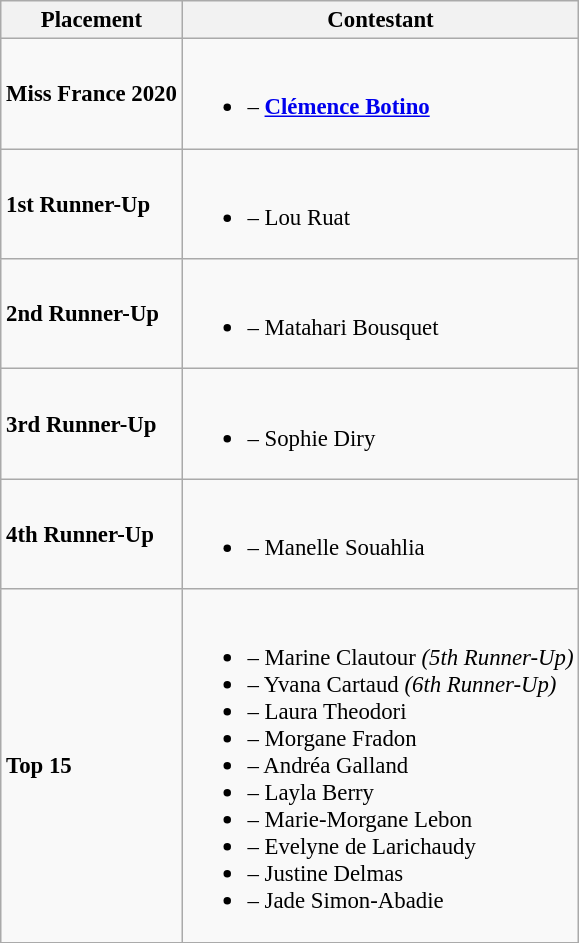<table class="wikitable sortable" style="font-size: 95%;">
<tr>
<th>Placement</th>
<th>Contestant</th>
</tr>
<tr>
<td><strong>Miss France 2020</strong></td>
<td><br><ul><li><strong></strong> – <strong><a href='#'>Clémence Botino</a></strong></li></ul></td>
</tr>
<tr>
<td><strong>1st Runner-Up</strong></td>
<td><br><ul><li><strong></strong> – Lou Ruat</li></ul></td>
</tr>
<tr>
<td><strong>2nd Runner-Up</strong></td>
<td><br><ul><li><strong></strong> – Matahari Bousquet</li></ul></td>
</tr>
<tr>
<td><strong>3rd Runner-Up</strong></td>
<td><br><ul><li><strong></strong> – Sophie Diry</li></ul></td>
</tr>
<tr>
<td><strong>4th Runner-Up</strong></td>
<td><br><ul><li><strong></strong> – Manelle Souahlia</li></ul></td>
</tr>
<tr>
<td><strong>Top 15</strong></td>
<td><br><ul><li><strong></strong> – Marine Clautour <em>(5th Runner-Up)</em></li><li><strong></strong> – Yvana Cartaud <em>(6th Runner-Up)</em></li><li><strong></strong> – Laura Theodori</li><li><strong></strong> – Morgane Fradon</li><li><strong></strong> – Andréa Galland</li><li><strong></strong> – Layla Berry</li><li><strong></strong> – Marie-Morgane Lebon</li><li><strong></strong> – Evelyne de Larichaudy</li><li><strong></strong> – Justine Delmas</li><li><strong></strong> – Jade Simon-Abadie</li></ul></td>
</tr>
</table>
